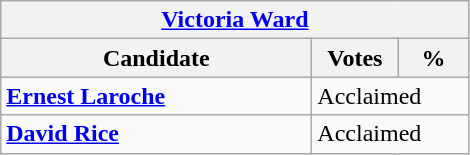<table class="wikitable">
<tr>
<th colspan="3"><a href='#'>Victoria Ward</a></th>
</tr>
<tr>
<th style="width: 200px">Candidate</th>
<th style="width: 50px">Votes</th>
<th style="width: 40px">%</th>
</tr>
<tr>
<td><strong><a href='#'>Ernest Laroche</a></strong></td>
<td colspan="2">Acclaimed</td>
</tr>
<tr>
<td><strong><a href='#'>David Rice</a></strong></td>
<td colspan="2">Acclaimed</td>
</tr>
</table>
